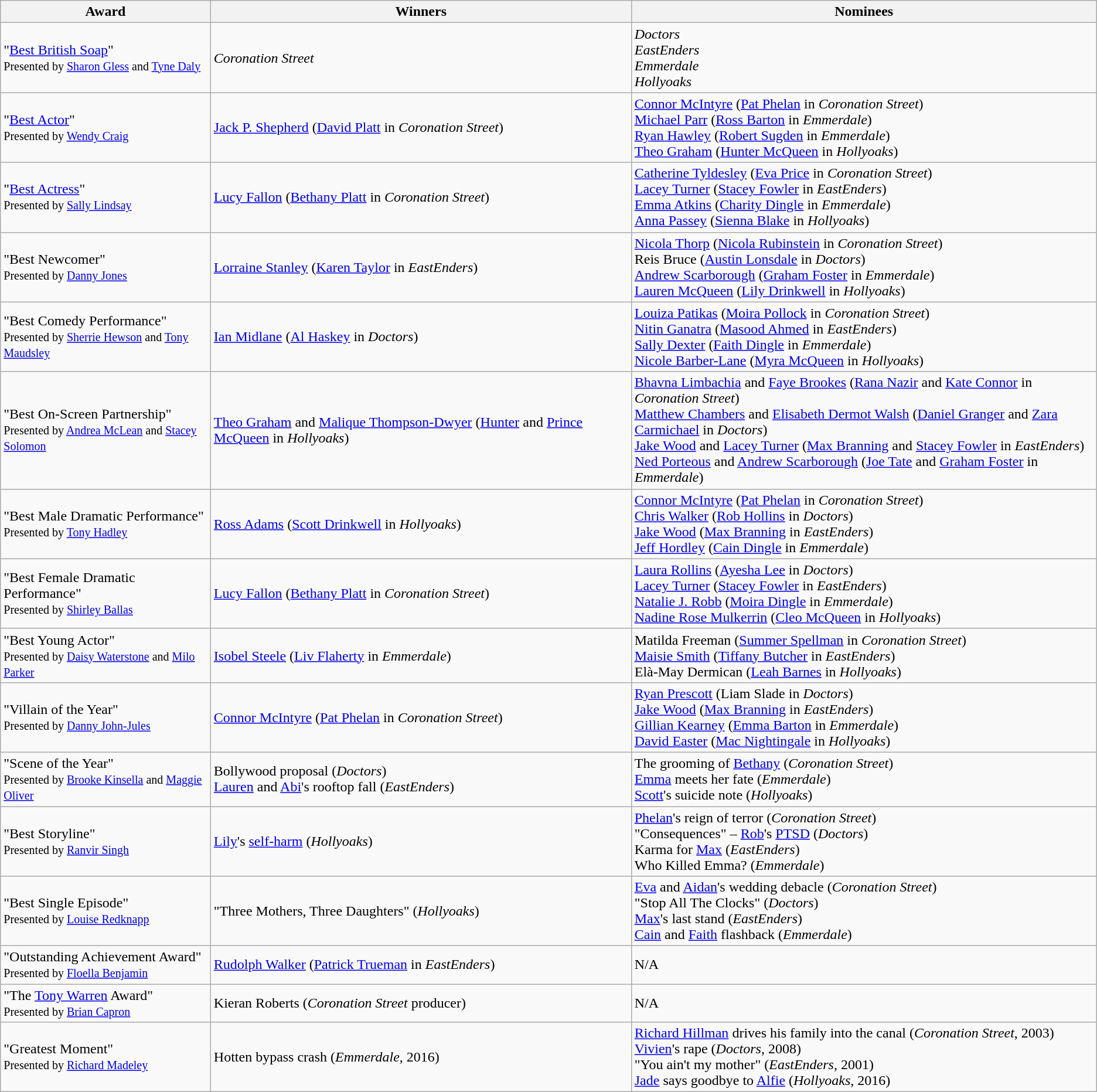<table class="wikitable">
<tr>
<th>Award</th>
<th>Winners</th>
<th>Nominees</th>
</tr>
<tr>
<td>"<a href='#'>Best British Soap</a>"<br><small>Presented by <a href='#'>Sharon Gless</a> and <a href='#'>Tyne Daly</a></small></td>
<td><em>Coronation Street</em></td>
<td><em>Doctors</em><br><em>EastEnders</em><br><em>Emmerdale</em><br><em>Hollyoaks</em></td>
</tr>
<tr>
<td>"<a href='#'>Best Actor</a>"<br><small>Presented by <a href='#'>Wendy Craig</a></small></td>
<td><a href='#'>Jack P. Shepherd</a> (<a href='#'>David Platt</a> in <em>Coronation Street</em>)</td>
<td><a href='#'>Connor McIntyre</a> (<a href='#'>Pat Phelan</a> in <em>Coronation Street</em>)<br><a href='#'>Michael Parr</a> (<a href='#'>Ross Barton</a> in <em>Emmerdale</em>)<br><a href='#'>Ryan Hawley</a> (<a href='#'>Robert Sugden</a> in <em>Emmerdale</em>)<br><a href='#'>Theo Graham</a> (<a href='#'>Hunter McQueen</a> in <em>Hollyoaks</em>)</td>
</tr>
<tr>
<td>"<a href='#'>Best Actress</a>"<br><small>Presented by <a href='#'>Sally Lindsay</a></small></td>
<td><a href='#'>Lucy Fallon</a> (<a href='#'>Bethany Platt</a> in <em>Coronation Street</em>)</td>
<td><a href='#'>Catherine Tyldesley</a> (<a href='#'>Eva Price</a> in <em>Coronation Street</em>)<br><a href='#'>Lacey Turner</a> (<a href='#'>Stacey Fowler</a> in <em>EastEnders</em>)<br><a href='#'>Emma Atkins</a> (<a href='#'>Charity Dingle</a> in <em>Emmerdale</em>)<br><a href='#'>Anna Passey</a> (<a href='#'>Sienna Blake</a> in <em>Hollyoaks</em>)</td>
</tr>
<tr>
<td>"Best Newcomer"<br><small>Presented by <a href='#'>Danny Jones</a></small></td>
<td><a href='#'>Lorraine Stanley</a> (<a href='#'>Karen Taylor</a> in <em>EastEnders</em>)</td>
<td><a href='#'>Nicola Thorp</a> (<a href='#'>Nicola Rubinstein</a> in <em>Coronation Street</em>)<br>Reis Bruce (<a href='#'>Austin Lonsdale</a> in <em>Doctors</em>)<br><a href='#'>Andrew Scarborough</a> (<a href='#'>Graham Foster</a> in <em>Emmerdale</em>)<br><a href='#'>Lauren McQueen</a> (<a href='#'>Lily Drinkwell</a> in <em>Hollyoaks</em>)</td>
</tr>
<tr>
<td>"Best Comedy Performance"<br><small>Presented by <a href='#'>Sherrie Hewson</a> and <a href='#'>Tony Maudsley</a></small></td>
<td><a href='#'>Ian Midlane</a> (<a href='#'>Al Haskey</a> in <em>Doctors</em>)</td>
<td><a href='#'>Louiza Patikas</a> (<a href='#'>Moira Pollock</a> in <em>Coronation Street</em>)<br><a href='#'>Nitin Ganatra</a> (<a href='#'>Masood Ahmed</a> in <em>EastEnders</em>)<br><a href='#'>Sally Dexter</a> (<a href='#'>Faith Dingle</a> in <em>Emmerdale</em>)<br><a href='#'>Nicole Barber-Lane</a> (<a href='#'>Myra McQueen</a> in <em>Hollyoaks</em>)</td>
</tr>
<tr>
<td>"Best On-Screen Partnership"<br><small>Presented by <a href='#'>Andrea McLean</a> and <a href='#'>Stacey Solomon</a></small></td>
<td><a href='#'>Theo Graham</a> and <a href='#'>Malique Thompson-Dwyer</a> (<a href='#'>Hunter</a> and <a href='#'>Prince McQueen</a> in <em>Hollyoaks</em>)</td>
<td><a href='#'>Bhavna Limbachia</a> and <a href='#'>Faye Brookes</a> (<a href='#'>Rana Nazir</a> and <a href='#'>Kate Connor</a> in <em>Coronation Street</em>)<br><a href='#'>Matthew Chambers</a> and <a href='#'>Elisabeth Dermot Walsh</a> (<a href='#'>Daniel Granger</a> and <a href='#'>Zara Carmichael</a> in <em>Doctors</em>)<br><a href='#'>Jake Wood</a> and <a href='#'>Lacey Turner</a> (<a href='#'>Max Branning</a> and <a href='#'>Stacey Fowler</a> in <em>EastEnders</em>)<br><a href='#'>Ned Porteous</a> and <a href='#'>Andrew Scarborough</a> (<a href='#'>Joe Tate</a> and <a href='#'>Graham Foster</a> in <em>Emmerdale</em>)</td>
</tr>
<tr>
<td>"Best Male Dramatic Performance"<br><small>Presented by <a href='#'>Tony Hadley</a></small></td>
<td><a href='#'>Ross Adams</a> (<a href='#'>Scott Drinkwell</a> in <em>Hollyoaks</em>)</td>
<td><a href='#'>Connor McIntyre</a> (<a href='#'>Pat Phelan</a> in <em>Coronation Street</em>)<br><a href='#'>Chris Walker</a> (<a href='#'>Rob Hollins</a> in <em>Doctors</em>)<br><a href='#'>Jake Wood</a> (<a href='#'>Max Branning</a> in <em>EastEnders</em>)<br><a href='#'>Jeff Hordley</a> (<a href='#'>Cain Dingle</a> in <em>Emmerdale</em>)</td>
</tr>
<tr>
<td>"Best Female Dramatic Performance"<br><small>Presented by <a href='#'>Shirley Ballas</a></small></td>
<td><a href='#'>Lucy Fallon</a> (<a href='#'>Bethany Platt</a> in <em>Coronation Street</em>)</td>
<td><a href='#'>Laura Rollins</a> (<a href='#'>Ayesha Lee</a> in <em>Doctors</em>)<br><a href='#'>Lacey Turner</a> (<a href='#'>Stacey Fowler</a> in <em>EastEnders</em>)<br><a href='#'>Natalie J. Robb</a> (<a href='#'>Moira Dingle</a> in <em>Emmerdale</em>)<br><a href='#'>Nadine Rose Mulkerrin</a> (<a href='#'>Cleo McQueen</a> in <em>Hollyoaks</em>)</td>
</tr>
<tr>
<td>"Best Young Actor"<br><small>Presented by <a href='#'>Daisy Waterstone</a> and <a href='#'>Milo Parker</a></small></td>
<td><a href='#'>Isobel Steele</a> (<a href='#'>Liv Flaherty</a> in <em>Emmerdale</em>)</td>
<td>Matilda Freeman (<a href='#'>Summer Spellman</a> in <em>Coronation Street</em>)<br><a href='#'>Maisie Smith</a> (<a href='#'>Tiffany Butcher</a> in <em>EastEnders</em>)<br>Elà-May Dermican (<a href='#'>Leah Barnes</a> in <em>Hollyoaks</em>)</td>
</tr>
<tr>
<td>"Villain of the Year"<br><small>Presented by <a href='#'>Danny John-Jules</a></small></td>
<td><a href='#'>Connor McIntyre</a> (<a href='#'>Pat Phelan</a> in <em>Coronation Street</em>)</td>
<td><a href='#'>Ryan Prescott</a> (Liam Slade in <em>Doctors</em>)<br><a href='#'>Jake Wood</a> (<a href='#'>Max Branning</a> in <em>EastEnders</em>)<br><a href='#'>Gillian Kearney</a> (<a href='#'>Emma Barton</a> in <em>Emmerdale</em>)<br><a href='#'>David Easter</a> (<a href='#'>Mac Nightingale</a> in <em>Hollyoaks</em>)</td>
</tr>
<tr>
<td>"Scene of the Year"<br><small>Presented by <a href='#'>Brooke Kinsella</a> and <a href='#'>Maggie Oliver</a></small></td>
<td>Bollywood proposal (<em>Doctors</em>) <br> <a href='#'>Lauren</a> and <a href='#'>Abi</a>'s rooftop fall (<em>EastEnders</em>)</td>
<td>The grooming of <a href='#'>Bethany</a> (<em>Coronation Street</em>)<br><a href='#'>Emma</a> meets her fate (<em>Emmerdale</em>)<br><a href='#'>Scott</a>'s suicide note (<em>Hollyoaks</em>)</td>
</tr>
<tr>
<td>"Best Storyline"<br><small>Presented by <a href='#'>Ranvir Singh</a></small></td>
<td><a href='#'>Lily</a>'s <a href='#'>self-harm</a> (<em>Hollyoaks</em>)</td>
<td><a href='#'>Phelan</a>'s reign of terror (<em>Coronation Street</em>)<br> "Consequences" – <a href='#'>Rob</a>'s <a href='#'>PTSD</a> (<em>Doctors</em>)<br>Karma for <a href='#'>Max</a> (<em>EastEnders</em>)<br>Who Killed Emma? (<em>Emmerdale</em>)</td>
</tr>
<tr>
<td>"Best Single Episode"<br><small>Presented by <a href='#'>Louise Redknapp</a></small></td>
<td>"Three Mothers, Three Daughters" (<em>Hollyoaks</em>)</td>
<td><a href='#'>Eva</a> and <a href='#'>Aidan</a>'s wedding debacle (<em>Coronation Street</em>)<br>"Stop All The Clocks" (<em>Doctors</em>)<br><a href='#'>Max</a>'s last stand (<em>EastEnders</em>)<br><a href='#'>Cain</a> and <a href='#'>Faith</a> flashback (<em>Emmerdale</em>)</td>
</tr>
<tr>
<td>"Outstanding Achievement Award"<br><small>Presented by <a href='#'>Floella Benjamin</a></small></td>
<td><a href='#'>Rudolph Walker</a> (<a href='#'>Patrick Trueman</a> in <em>EastEnders</em>)</td>
<td>N/A</td>
</tr>
<tr>
<td>"The <a href='#'>Tony Warren</a> Award"<br><small>Presented by <a href='#'>Brian Capron</a></small></td>
<td>Kieran Roberts (<em>Coronation Street</em> producer)</td>
<td>N/A</td>
</tr>
<tr>
<td>"Greatest Moment"<br><small>Presented by <a href='#'>Richard Madeley</a></small></td>
<td>Hotten bypass crash (<em>Emmerdale</em>, 2016)</td>
<td><a href='#'>Richard Hillman</a> drives his family into the canal (<em>Coronation Street</em>, 2003)<br><a href='#'>Vivien</a>'s rape (<em>Doctors</em>, 2008)<br>"You ain't my mother" (<em>EastEnders</em>, 2001)<br><a href='#'>Jade</a> says goodbye to <a href='#'>Alfie</a> (<em>Hollyoaks</em>, 2016)</td>
</tr>
</table>
